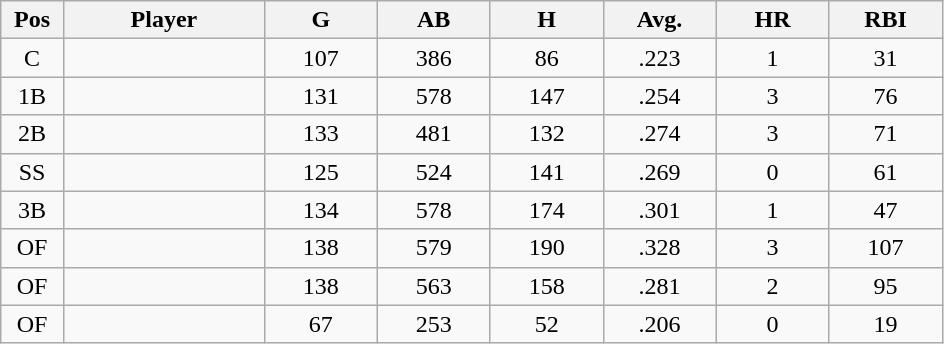<table class="wikitable sortable">
<tr>
<th bgcolor="#DDDDFF" width="5%">Pos</th>
<th bgcolor="#DDDDFF" width="16%">Player</th>
<th bgcolor="#DDDDFF" width="9%">G</th>
<th bgcolor="#DDDDFF" width="9%">AB</th>
<th bgcolor="#DDDDFF" width="9%">H</th>
<th bgcolor="#DDDDFF" width="9%">Avg.</th>
<th bgcolor="#DDDDFF" width="9%">HR</th>
<th bgcolor="#DDDDFF" width="9%">RBI</th>
</tr>
<tr align="center">
<td>C</td>
<td></td>
<td>107</td>
<td>386</td>
<td>86</td>
<td>.223</td>
<td>1</td>
<td>31</td>
</tr>
<tr align="center">
<td>1B</td>
<td></td>
<td>131</td>
<td>578</td>
<td>147</td>
<td>.254</td>
<td>3</td>
<td>76</td>
</tr>
<tr align="center">
<td>2B</td>
<td></td>
<td>133</td>
<td>481</td>
<td>132</td>
<td>.274</td>
<td>3</td>
<td>71</td>
</tr>
<tr align="center">
<td>SS</td>
<td></td>
<td>125</td>
<td>524</td>
<td>141</td>
<td>.269</td>
<td>0</td>
<td>61</td>
</tr>
<tr align="center">
<td>3B</td>
<td></td>
<td>134</td>
<td>578</td>
<td>174</td>
<td>.301</td>
<td>1</td>
<td>47</td>
</tr>
<tr align="center">
<td>OF</td>
<td></td>
<td>138</td>
<td>579</td>
<td>190</td>
<td>.328</td>
<td>3</td>
<td>107</td>
</tr>
<tr align="center">
<td>OF</td>
<td></td>
<td>138</td>
<td>563</td>
<td>158</td>
<td>.281</td>
<td>2</td>
<td>95</td>
</tr>
<tr align="center">
<td>OF</td>
<td></td>
<td>67</td>
<td>253</td>
<td>52</td>
<td>.206</td>
<td>0</td>
<td>19</td>
</tr>
</table>
